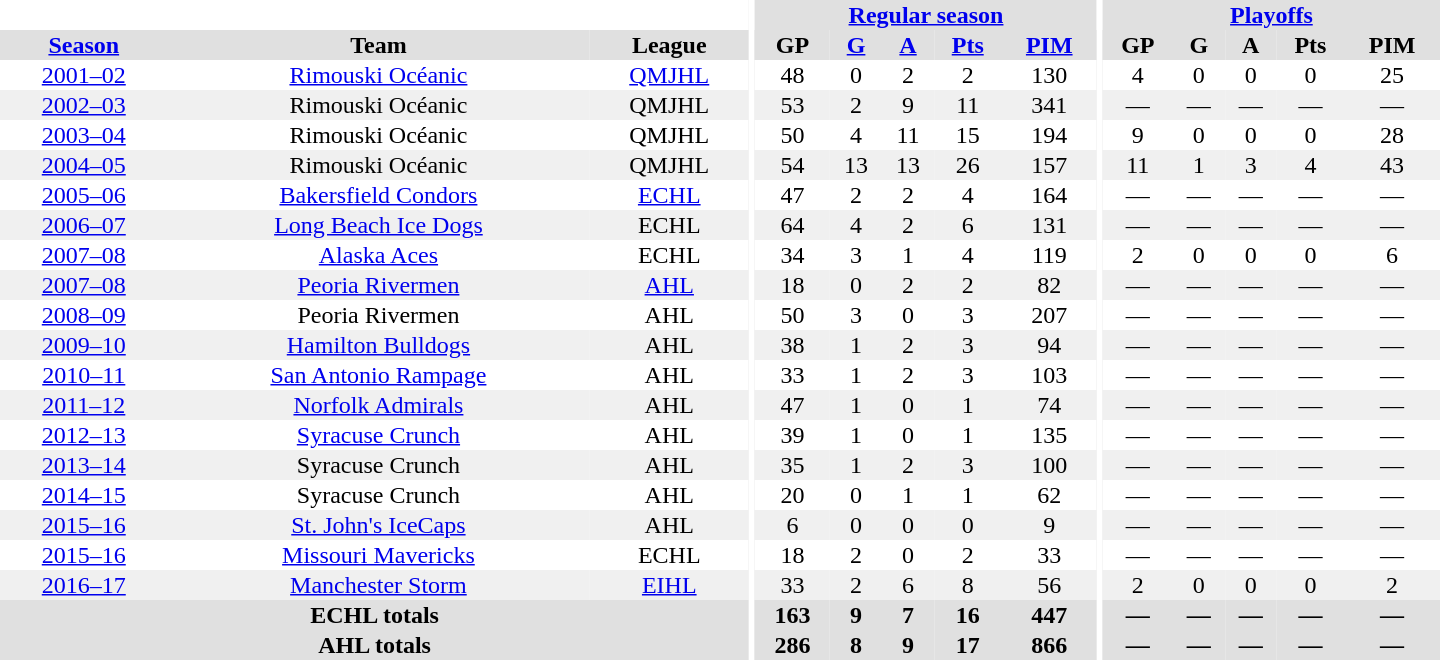<table border="0" cellpadding="1" cellspacing="0" style="text-align:center; width:60em">
<tr bgcolor="#e0e0e0">
<th colspan="3"  bgcolor="#ffffff"></th>
<th rowspan="99" bgcolor="#ffffff"></th>
<th colspan="5"><a href='#'>Regular season</a></th>
<th rowspan="99" bgcolor="#ffffff"></th>
<th colspan="5"><a href='#'>Playoffs</a></th>
</tr>
<tr bgcolor="#e0e0e0">
<th><a href='#'>Season</a></th>
<th>Team</th>
<th>League</th>
<th>GP</th>
<th><a href='#'>G</a></th>
<th><a href='#'>A</a></th>
<th><a href='#'>Pts</a></th>
<th><a href='#'>PIM</a></th>
<th>GP</th>
<th>G</th>
<th>A</th>
<th>Pts</th>
<th>PIM</th>
</tr>
<tr>
<td><a href='#'>2001–02</a></td>
<td><a href='#'>Rimouski Océanic</a></td>
<td><a href='#'>QMJHL</a></td>
<td>48</td>
<td>0</td>
<td>2</td>
<td>2</td>
<td>130</td>
<td>4</td>
<td>0</td>
<td>0</td>
<td>0</td>
<td>25</td>
</tr>
<tr bgcolor="#f0f0f0">
<td><a href='#'>2002–03</a></td>
<td>Rimouski Océanic</td>
<td>QMJHL</td>
<td>53</td>
<td>2</td>
<td>9</td>
<td>11</td>
<td>341</td>
<td>—</td>
<td>—</td>
<td>—</td>
<td>—</td>
<td>—</td>
</tr>
<tr>
<td><a href='#'>2003–04</a></td>
<td>Rimouski Océanic</td>
<td>QMJHL</td>
<td>50</td>
<td>4</td>
<td>11</td>
<td>15</td>
<td>194</td>
<td>9</td>
<td>0</td>
<td>0</td>
<td>0</td>
<td>28</td>
</tr>
<tr bgcolor="#f0f0f0">
<td><a href='#'>2004–05</a></td>
<td>Rimouski Océanic</td>
<td>QMJHL</td>
<td>54</td>
<td>13</td>
<td>13</td>
<td>26</td>
<td>157</td>
<td>11</td>
<td>1</td>
<td>3</td>
<td>4</td>
<td>43</td>
</tr>
<tr>
<td><a href='#'>2005–06</a></td>
<td><a href='#'>Bakersfield Condors</a></td>
<td><a href='#'>ECHL</a></td>
<td>47</td>
<td>2</td>
<td>2</td>
<td>4</td>
<td>164</td>
<td>—</td>
<td>—</td>
<td>—</td>
<td>—</td>
<td>—</td>
</tr>
<tr bgcolor="#f0f0f0">
<td><a href='#'>2006–07</a></td>
<td><a href='#'>Long Beach Ice Dogs</a></td>
<td>ECHL</td>
<td>64</td>
<td>4</td>
<td>2</td>
<td>6</td>
<td>131</td>
<td>—</td>
<td>—</td>
<td>—</td>
<td>—</td>
<td>—</td>
</tr>
<tr>
<td><a href='#'>2007–08</a></td>
<td><a href='#'>Alaska Aces</a></td>
<td>ECHL</td>
<td>34</td>
<td>3</td>
<td>1</td>
<td>4</td>
<td>119</td>
<td>2</td>
<td>0</td>
<td>0</td>
<td>0</td>
<td>6</td>
</tr>
<tr bgcolor="#f0f0f0">
<td><a href='#'>2007–08</a></td>
<td><a href='#'>Peoria Rivermen</a></td>
<td><a href='#'>AHL</a></td>
<td>18</td>
<td>0</td>
<td>2</td>
<td>2</td>
<td>82</td>
<td>—</td>
<td>—</td>
<td>—</td>
<td>—</td>
<td>—</td>
</tr>
<tr>
<td><a href='#'>2008–09</a></td>
<td>Peoria Rivermen</td>
<td>AHL</td>
<td>50</td>
<td>3</td>
<td>0</td>
<td>3</td>
<td>207</td>
<td>—</td>
<td>—</td>
<td>—</td>
<td>—</td>
<td>—</td>
</tr>
<tr bgcolor="#f0f0f0">
<td><a href='#'>2009–10</a></td>
<td><a href='#'>Hamilton Bulldogs</a></td>
<td>AHL</td>
<td>38</td>
<td>1</td>
<td>2</td>
<td>3</td>
<td>94</td>
<td>—</td>
<td>—</td>
<td>—</td>
<td>—</td>
<td>—</td>
</tr>
<tr>
<td><a href='#'>2010–11</a></td>
<td><a href='#'>San Antonio Rampage</a></td>
<td>AHL</td>
<td>33</td>
<td>1</td>
<td>2</td>
<td>3</td>
<td>103</td>
<td>—</td>
<td>—</td>
<td>—</td>
<td>—</td>
<td>—</td>
</tr>
<tr bgcolor="#f0f0f0">
<td><a href='#'>2011–12</a></td>
<td><a href='#'>Norfolk Admirals</a></td>
<td>AHL</td>
<td>47</td>
<td>1</td>
<td>0</td>
<td>1</td>
<td>74</td>
<td>—</td>
<td>—</td>
<td>—</td>
<td>—</td>
<td>—</td>
</tr>
<tr>
<td><a href='#'>2012–13</a></td>
<td><a href='#'>Syracuse Crunch</a></td>
<td>AHL</td>
<td>39</td>
<td>1</td>
<td>0</td>
<td>1</td>
<td>135</td>
<td>—</td>
<td>—</td>
<td>—</td>
<td>—</td>
<td>—</td>
</tr>
<tr bgcolor="#f0f0f0">
<td><a href='#'>2013–14</a></td>
<td>Syracuse Crunch</td>
<td>AHL</td>
<td>35</td>
<td>1</td>
<td>2</td>
<td>3</td>
<td>100</td>
<td>—</td>
<td>—</td>
<td>—</td>
<td>—</td>
<td>—</td>
</tr>
<tr>
<td><a href='#'>2014–15</a></td>
<td>Syracuse Crunch</td>
<td>AHL</td>
<td>20</td>
<td>0</td>
<td>1</td>
<td>1</td>
<td>62</td>
<td>—</td>
<td>—</td>
<td>—</td>
<td>—</td>
<td>—</td>
</tr>
<tr bgcolor="#f0f0f0">
<td><a href='#'>2015–16</a></td>
<td><a href='#'>St. John's IceCaps</a></td>
<td>AHL</td>
<td>6</td>
<td>0</td>
<td>0</td>
<td>0</td>
<td>9</td>
<td>—</td>
<td>—</td>
<td>—</td>
<td>—</td>
<td>—</td>
</tr>
<tr>
<td><a href='#'>2015–16</a></td>
<td><a href='#'>Missouri Mavericks</a></td>
<td>ECHL</td>
<td>18</td>
<td>2</td>
<td>0</td>
<td>2</td>
<td>33</td>
<td>—</td>
<td>—</td>
<td>—</td>
<td>—</td>
<td>—</td>
</tr>
<tr>
</tr>
<tr bgcolor="#f0f0f0">
<td><a href='#'>2016–17</a></td>
<td><a href='#'>Manchester Storm</a></td>
<td><a href='#'>EIHL</a></td>
<td>33</td>
<td>2</td>
<td>6</td>
<td>8</td>
<td>56</td>
<td>2</td>
<td>0</td>
<td>0</td>
<td>0</td>
<td>2</td>
</tr>
<tr bgcolor="#e0e0e0">
<th colspan="3">ECHL totals</th>
<th>163</th>
<th>9</th>
<th>7</th>
<th>16</th>
<th>447</th>
<th>—</th>
<th>—</th>
<th>—</th>
<th>—</th>
<th>—</th>
</tr>
<tr bgcolor="#e0e0e0">
<th colspan="3">AHL totals</th>
<th>286</th>
<th>8</th>
<th>9</th>
<th>17</th>
<th>866</th>
<th>—</th>
<th>—</th>
<th>—</th>
<th>—</th>
<th>—</th>
</tr>
</table>
